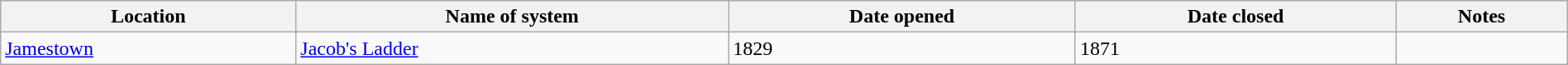<table class="wikitable" width=100%>
<tr>
<th>Location</th>
<th>Name of system</th>
<th>Date opened</th>
<th>Date closed</th>
<th>Notes</th>
</tr>
<tr>
<td><a href='#'>Jamestown</a></td>
<td><a href='#'>Jacob's Ladder</a></td>
<td>1829</td>
<td>1871</td>
<td></td>
</tr>
</table>
